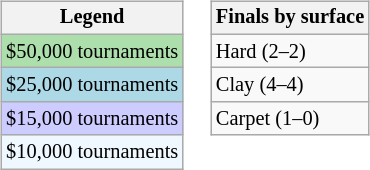<table>
<tr valign=top>
<td><br><table class=wikitable style="font-size:85%">
<tr>
<th>Legend</th>
</tr>
<tr style="background:#addfad;">
<td>$50,000 tournaments</td>
</tr>
<tr style="background:lightblue;">
<td>$25,000 tournaments</td>
</tr>
<tr style="background:#ccccff;">
<td>$15,000 tournaments</td>
</tr>
<tr style="background:#f0f8ff;">
<td>$10,000 tournaments</td>
</tr>
</table>
</td>
<td><br><table class=wikitable style="font-size:85%">
<tr>
<th>Finals by surface</th>
</tr>
<tr>
<td>Hard (2–2)</td>
</tr>
<tr>
<td>Clay (4–4)</td>
</tr>
<tr>
<td>Carpet (1–0)</td>
</tr>
</table>
</td>
</tr>
</table>
